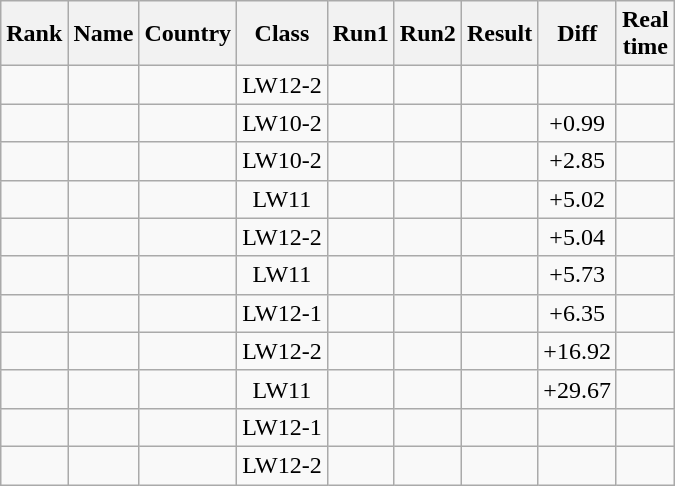<table class="wikitable sortable" style="text-align:center">
<tr>
<th>Rank</th>
<th>Name</th>
<th>Country</th>
<th>Class</th>
<th>Run1</th>
<th>Run2</th>
<th>Result</th>
<th Class="unsortable">Diff</th>
<th>Real<br>time</th>
</tr>
<tr>
<td></td>
<td align=left></td>
<td align=left></td>
<td>LW12-2</td>
<td></td>
<td></td>
<td></td>
<td></td>
<td></td>
</tr>
<tr>
<td></td>
<td align=left></td>
<td align=left></td>
<td>LW10-2</td>
<td></td>
<td></td>
<td></td>
<td>+0.99</td>
<td></td>
</tr>
<tr>
<td></td>
<td align=left></td>
<td align=left></td>
<td>LW10-2</td>
<td></td>
<td></td>
<td></td>
<td>+2.85</td>
<td></td>
</tr>
<tr>
<td></td>
<td align=left></td>
<td align=left></td>
<td>LW11</td>
<td></td>
<td></td>
<td></td>
<td>+5.02</td>
<td></td>
</tr>
<tr>
<td></td>
<td align=left></td>
<td align=left></td>
<td>LW12-2</td>
<td></td>
<td></td>
<td></td>
<td>+5.04</td>
<td></td>
</tr>
<tr>
<td></td>
<td align=left></td>
<td align=left></td>
<td>LW11</td>
<td></td>
<td></td>
<td></td>
<td>+5.73</td>
<td></td>
</tr>
<tr>
<td></td>
<td align=left></td>
<td align=left></td>
<td>LW12-1</td>
<td></td>
<td></td>
<td></td>
<td>+6.35</td>
<td></td>
</tr>
<tr>
<td></td>
<td align=left></td>
<td align=left></td>
<td>LW12-2</td>
<td></td>
<td></td>
<td></td>
<td>+16.92</td>
<td></td>
</tr>
<tr>
<td></td>
<td align=left></td>
<td align=left></td>
<td>LW11</td>
<td></td>
<td></td>
<td></td>
<td>+29.67</td>
<td></td>
</tr>
<tr>
<td></td>
<td align=left></td>
<td align=left></td>
<td>LW12-1</td>
<td></td>
<td></td>
<td></td>
<td></td>
<td></td>
</tr>
<tr>
<td></td>
<td align=left></td>
<td align=left></td>
<td>LW12-2</td>
<td></td>
<td></td>
<td></td>
<td></td>
<td></td>
</tr>
</table>
